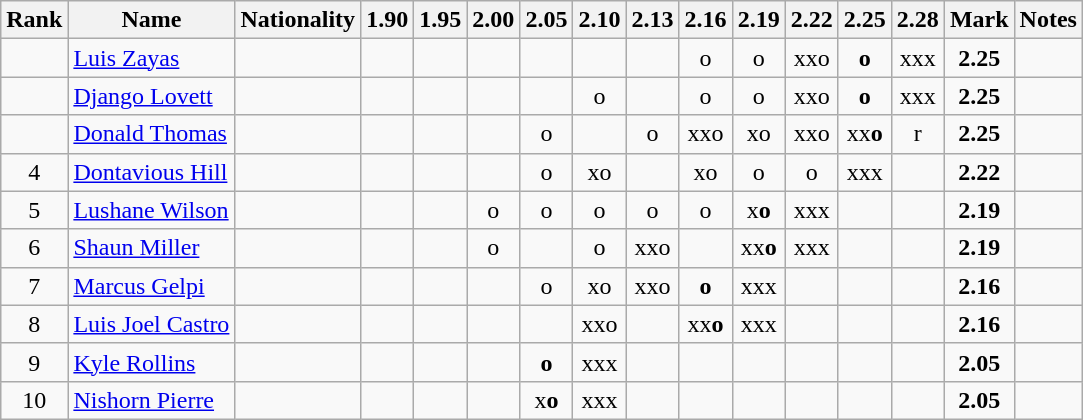<table class="wikitable sortable" style="text-align:center">
<tr>
<th>Rank</th>
<th>Name</th>
<th>Nationality</th>
<th>1.90</th>
<th>1.95</th>
<th>2.00</th>
<th>2.05</th>
<th>2.10</th>
<th>2.13</th>
<th>2.16</th>
<th>2.19</th>
<th>2.22</th>
<th>2.25</th>
<th>2.28</th>
<th>Mark</th>
<th>Notes</th>
</tr>
<tr>
<td></td>
<td align=left><a href='#'>Luis Zayas</a></td>
<td align=left></td>
<td></td>
<td></td>
<td></td>
<td></td>
<td></td>
<td></td>
<td>o</td>
<td>o</td>
<td>xxo</td>
<td><strong>o</strong></td>
<td>xxx</td>
<td><strong>2.25</strong></td>
<td></td>
</tr>
<tr>
<td></td>
<td align=left><a href='#'>Django Lovett</a></td>
<td align=left></td>
<td></td>
<td></td>
<td></td>
<td></td>
<td>o</td>
<td></td>
<td>o</td>
<td>o</td>
<td>xxo</td>
<td><strong>o</strong></td>
<td>xxx</td>
<td><strong>2.25</strong></td>
<td></td>
</tr>
<tr>
<td></td>
<td align=left><a href='#'>Donald Thomas</a></td>
<td align=left></td>
<td></td>
<td></td>
<td></td>
<td>o</td>
<td></td>
<td>o</td>
<td>xxo</td>
<td>xo</td>
<td>xxo</td>
<td>xx<strong>o</strong></td>
<td>r</td>
<td><strong>2.25</strong></td>
<td></td>
</tr>
<tr>
<td>4</td>
<td align=left><a href='#'>Dontavious Hill</a></td>
<td align=left></td>
<td></td>
<td></td>
<td></td>
<td>o</td>
<td>xo</td>
<td></td>
<td>xo</td>
<td>o</td>
<td>o</td>
<td>xxx</td>
<td></td>
<td><strong>2.22</strong></td>
<td></td>
</tr>
<tr>
<td>5</td>
<td align=left><a href='#'>Lushane Wilson</a></td>
<td align=left></td>
<td></td>
<td></td>
<td>o</td>
<td>o</td>
<td>o</td>
<td>o</td>
<td>o</td>
<td>x<strong>o</strong></td>
<td>xxx</td>
<td></td>
<td></td>
<td><strong>2.19</strong></td>
<td></td>
</tr>
<tr>
<td>6</td>
<td align=left><a href='#'>Shaun Miller</a></td>
<td align=left></td>
<td></td>
<td></td>
<td>o</td>
<td></td>
<td>o</td>
<td>xxo</td>
<td></td>
<td>xx<strong>o</strong></td>
<td>xxx</td>
<td></td>
<td></td>
<td><strong>2.19</strong></td>
<td></td>
</tr>
<tr>
<td>7</td>
<td align=left><a href='#'>Marcus Gelpi</a></td>
<td align=left></td>
<td></td>
<td></td>
<td></td>
<td>o</td>
<td>xo</td>
<td>xxo</td>
<td><strong>o</strong></td>
<td>xxx</td>
<td></td>
<td></td>
<td></td>
<td><strong>2.16</strong></td>
<td></td>
</tr>
<tr>
<td>8</td>
<td align=left><a href='#'>Luis Joel Castro</a></td>
<td align=left></td>
<td></td>
<td></td>
<td></td>
<td></td>
<td>xxo</td>
<td></td>
<td>xx<strong>o</strong></td>
<td>xxx</td>
<td></td>
<td></td>
<td></td>
<td><strong>2.16</strong></td>
<td></td>
</tr>
<tr>
<td>9</td>
<td align=left><a href='#'>Kyle Rollins</a></td>
<td align=left></td>
<td></td>
<td></td>
<td></td>
<td><strong>o</strong></td>
<td>xxx</td>
<td></td>
<td></td>
<td></td>
<td></td>
<td></td>
<td></td>
<td><strong>2.05</strong></td>
<td></td>
</tr>
<tr>
<td>10</td>
<td align=left><a href='#'>Nishorn Pierre</a></td>
<td align=left></td>
<td></td>
<td></td>
<td></td>
<td>x<strong>o</strong></td>
<td>xxx</td>
<td></td>
<td></td>
<td></td>
<td></td>
<td></td>
<td></td>
<td><strong>2.05</strong></td>
<td></td>
</tr>
</table>
